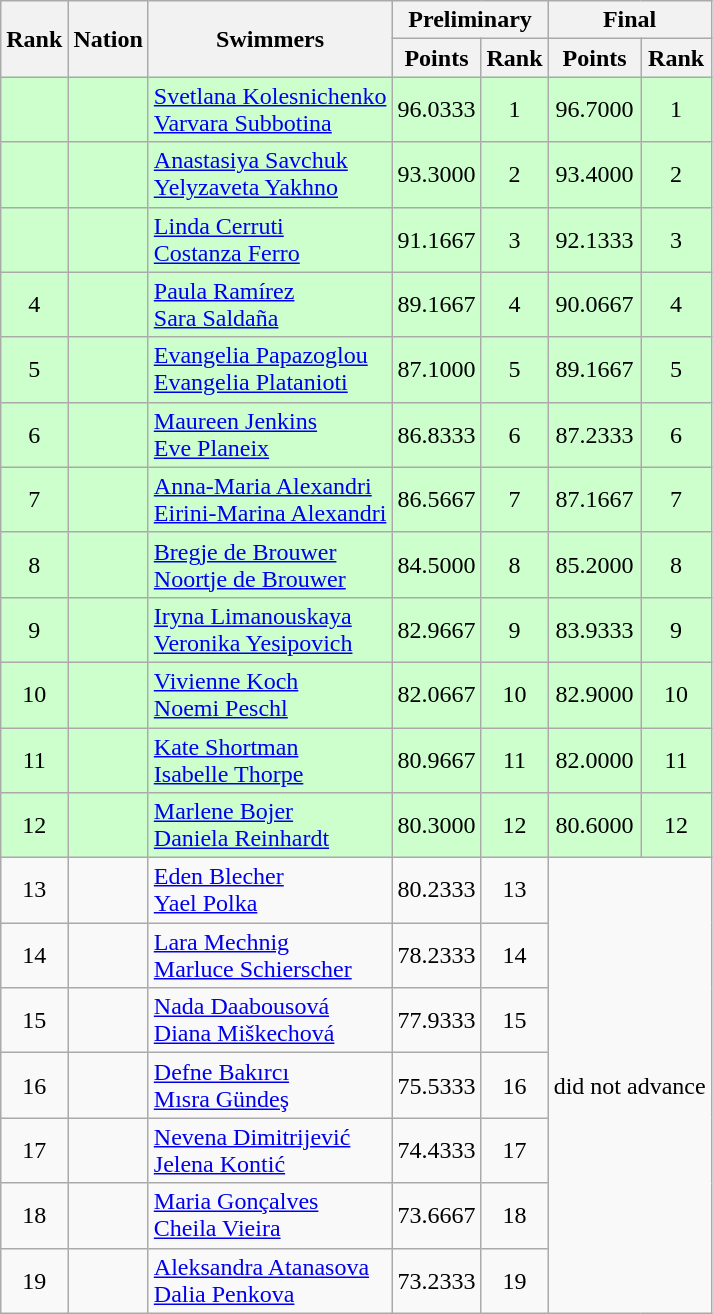<table class="wikitable sortable" style="text-align:center">
<tr>
<th rowspan=2>Rank</th>
<th rowspan=2>Nation</th>
<th rowspan=2>Swimmers</th>
<th colspan=2>Preliminary</th>
<th colspan=2>Final</th>
</tr>
<tr>
<th>Points</th>
<th>Rank</th>
<th>Points</th>
<th>Rank</th>
</tr>
<tr bgcolor=ccffcc>
<td></td>
<td align=left></td>
<td align=left><a href='#'>Svetlana Kolesnichenko</a><br><a href='#'>Varvara Subbotina</a></td>
<td>96.0333</td>
<td>1</td>
<td>96.7000</td>
<td>1</td>
</tr>
<tr bgcolor=ccffcc>
<td></td>
<td align=left></td>
<td align=left><a href='#'>Anastasiya Savchuk</a><br><a href='#'>Yelyzaveta Yakhno</a></td>
<td>93.3000</td>
<td>2</td>
<td>93.4000</td>
<td>2</td>
</tr>
<tr bgcolor=ccffcc>
<td></td>
<td align=left></td>
<td align=left><a href='#'>Linda Cerruti</a><br><a href='#'>Costanza Ferro</a></td>
<td>91.1667</td>
<td>3</td>
<td>92.1333</td>
<td>3</td>
</tr>
<tr bgcolor=ccffcc>
<td>4</td>
<td align=left></td>
<td align=left><a href='#'>Paula Ramírez</a><br><a href='#'>Sara Saldaña</a></td>
<td>89.1667</td>
<td>4</td>
<td>90.0667</td>
<td>4</td>
</tr>
<tr bgcolor=ccffcc>
<td>5</td>
<td align=left></td>
<td align=left><a href='#'>Evangelia Papazoglou</a><br><a href='#'>Evangelia Platanioti</a></td>
<td>87.1000</td>
<td>5</td>
<td>89.1667</td>
<td>5</td>
</tr>
<tr bgcolor=ccffcc>
<td>6</td>
<td align=left></td>
<td align=left><a href='#'>Maureen Jenkins</a><br><a href='#'>Eve Planeix</a></td>
<td>86.8333</td>
<td>6</td>
<td>87.2333</td>
<td>6</td>
</tr>
<tr bgcolor=ccffcc>
<td>7</td>
<td align=left></td>
<td align=left><a href='#'>Anna-Maria Alexandri</a><br><a href='#'>Eirini-Marina Alexandri</a></td>
<td>86.5667</td>
<td>7</td>
<td>87.1667</td>
<td>7</td>
</tr>
<tr bgcolor=ccffcc>
<td>8</td>
<td align=left></td>
<td align=left><a href='#'>Bregje de Brouwer</a><br><a href='#'>Noortje de Brouwer</a></td>
<td>84.5000</td>
<td>8</td>
<td>85.2000</td>
<td>8</td>
</tr>
<tr bgcolor=ccffcc>
<td>9</td>
<td align=left></td>
<td align=left><a href='#'>Iryna Limanouskaya</a><br><a href='#'>Veronika Yesipovich</a></td>
<td>82.9667</td>
<td>9</td>
<td>83.9333</td>
<td>9</td>
</tr>
<tr bgcolor=ccffcc>
<td>10</td>
<td align=left></td>
<td align=left><a href='#'>Vivienne Koch</a><br><a href='#'>Noemi Peschl</a></td>
<td>82.0667</td>
<td>10</td>
<td>82.9000</td>
<td>10</td>
</tr>
<tr bgcolor=ccffcc>
<td>11</td>
<td align=left></td>
<td align=left><a href='#'>Kate Shortman</a><br><a href='#'>Isabelle Thorpe</a></td>
<td>80.9667</td>
<td>11</td>
<td>82.0000</td>
<td>11</td>
</tr>
<tr bgcolor=ccffcc>
<td>12</td>
<td align=left></td>
<td align=left><a href='#'>Marlene Bojer</a><br><a href='#'>Daniela Reinhardt</a></td>
<td>80.3000</td>
<td>12</td>
<td>80.6000</td>
<td>12</td>
</tr>
<tr>
<td>13</td>
<td align=left></td>
<td align=left><a href='#'>Eden Blecher</a><br><a href='#'>Yael Polka</a></td>
<td>80.2333</td>
<td>13</td>
<td colspan=2 rowspan=7>did not advance</td>
</tr>
<tr>
<td>14</td>
<td align=left></td>
<td align=left><a href='#'>Lara Mechnig</a><br><a href='#'>Marluce Schierscher</a></td>
<td>78.2333</td>
<td>14</td>
</tr>
<tr>
<td>15</td>
<td align=left></td>
<td align=left><a href='#'>Nada Daabousová</a><br><a href='#'>Diana Miškechová</a></td>
<td>77.9333</td>
<td>15</td>
</tr>
<tr>
<td>16</td>
<td align=left></td>
<td align=left><a href='#'>Defne Bakırcı</a><br><a href='#'>Mısra Gündeş</a></td>
<td>75.5333</td>
<td>16</td>
</tr>
<tr>
<td>17</td>
<td align=left></td>
<td align=left><a href='#'>Nevena Dimitrijević</a><br><a href='#'>Jelena Kontić</a></td>
<td>74.4333</td>
<td>17</td>
</tr>
<tr>
<td>18</td>
<td align=left></td>
<td align=left><a href='#'>Maria Gonçalves</a><br><a href='#'>Cheila Vieira</a></td>
<td>73.6667</td>
<td>18</td>
</tr>
<tr>
<td>19</td>
<td align=left></td>
<td align=left><a href='#'>Aleksandra Atanasova</a><br><a href='#'>Dalia Penkova</a></td>
<td>73.2333</td>
<td>19</td>
</tr>
</table>
